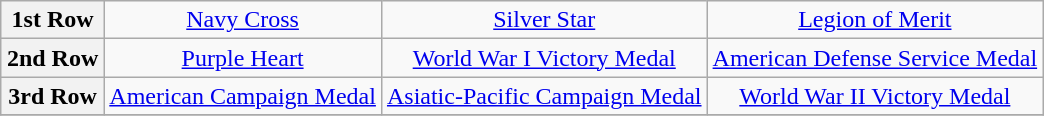<table class="wikitable" style="margin:1em auto; text-align:center;">
<tr>
<th>1st Row</th>
<td colspan="3"><a href='#'>Navy Cross</a></td>
<td colspan="3"><a href='#'>Silver Star</a></td>
<td colspan="3"><a href='#'>Legion of Merit</a></td>
</tr>
<tr>
<th>2nd Row</th>
<td colspan="3"><a href='#'>Purple Heart</a></td>
<td colspan="3"><a href='#'>World War I Victory Medal</a></td>
<td colspan="3"><a href='#'>American Defense Service Medal</a></td>
</tr>
<tr>
<th>3rd Row</th>
<td colspan="3"><a href='#'>American Campaign Medal</a></td>
<td colspan="3"><a href='#'>Asiatic-Pacific Campaign Medal</a></td>
<td colspan="3"><a href='#'>World War II Victory Medal</a></td>
</tr>
<tr>
</tr>
</table>
